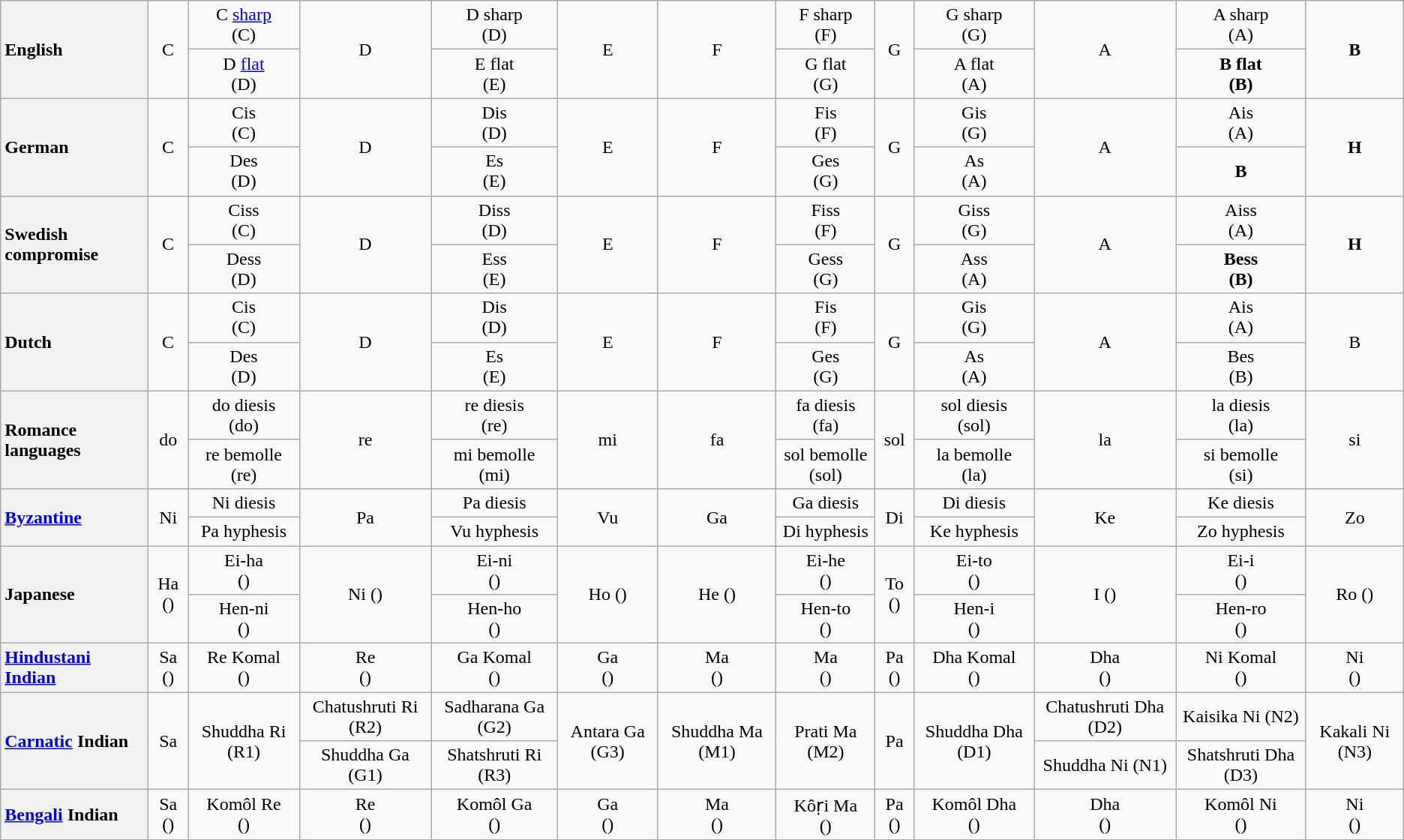<table class="wikitable" style="text-align: center">
<tr>
<th rowspan="2" style="text-align:left">English</th>
<td rowspan="2">C</td>
<td>C <a href='#'>sharp</a><br> (C<a href='#'></a>)</td>
<td rowspan="2">D</td>
<td>D sharp<br> (D)</td>
<td rowspan="2">E</td>
<td rowspan="2">F</td>
<td>F sharp<br> (F)</td>
<td rowspan="2">G</td>
<td>G sharp<br> (G)</td>
<td rowspan="2">A</td>
<td>A sharp<br> (A)</td>
<td rowspan="2"><strong>B</strong></td>
</tr>
<tr>
<td>D <a href='#'>flat</a><br> (D<a href='#'></a>)</td>
<td>E flat<br> (E)</td>
<td>G flat<br> (G)</td>
<td>A flat<br> (A)</td>
<td><strong>B flat<br> (B)</strong></td>
</tr>
<tr>
<th rowspan="2" style="text-align:left">German</th>
<td rowspan="2">C</td>
<td>Cis<br> (C<a href='#'></a>)</td>
<td rowspan="2">D</td>
<td>Dis<br> (D<a href='#'></a>)</td>
<td rowspan="2">E</td>
<td rowspan="2">F</td>
<td>Fis<br> (F<a href='#'></a>)</td>
<td rowspan="2">G</td>
<td>Gis<br> (G<a href='#'></a>)</td>
<td rowspan="2">A</td>
<td>Ais<br> (A<a href='#'></a>)</td>
<td rowspan="2"><strong>H</strong></td>
</tr>
<tr>
<td>Des<br> (D<a href='#'></a>)</td>
<td>Es<br> (E<a href='#'></a>)</td>
<td>Ges<br> (G<a href='#'></a>)</td>
<td>As<br> (A<a href='#'></a>)</td>
<td><strong>B</strong></td>
</tr>
<tr>
<th rowspan="2" style="text-align:left">Swedish compromise</th>
<td rowspan="2">C</td>
<td>Ciss<br> (C<a href='#'></a>)</td>
<td rowspan="2">D</td>
<td>Diss<br> (D<a href='#'></a>)</td>
<td rowspan="2">E</td>
<td rowspan="2">F</td>
<td>Fiss<br> (F<a href='#'></a>)</td>
<td rowspan="2">G</td>
<td>Giss<br> (G<a href='#'></a>)</td>
<td rowspan="2">A</td>
<td>Aiss<br> (A<a href='#'></a>)</td>
<td rowspan="2"><strong>H</strong></td>
</tr>
<tr>
<td>Dess<br> (D<a href='#'></a>)</td>
<td>Ess<br> (E<a href='#'></a>)</td>
<td>Gess<br> (G<a href='#'></a>)</td>
<td>Ass<br> (A<a href='#'></a>)</td>
<td><strong>Bess<br> (B)</strong></td>
</tr>
<tr>
<th rowspan="2" style="text-align:left">Dutch</th>
<td rowspan="2">C</td>
<td>Cis<br> (C<a href='#'></a>)</td>
<td rowspan="2">D</td>
<td>Dis<br> (D<a href='#'></a>)</td>
<td rowspan="2">E</td>
<td rowspan="2">F</td>
<td>Fis<br> (F<a href='#'></a>)</td>
<td rowspan="2">G</td>
<td>Gis<br> (G<a href='#'></a>)</td>
<td rowspan="2">A</td>
<td>Ais<br> (A<a href='#'></a>)</td>
<td rowspan="2">B</td>
</tr>
<tr>
<td>Des<br> (D<a href='#'></a>)</td>
<td>Es<br> (E<a href='#'></a>)</td>
<td>Ges<br> (G<a href='#'></a>)</td>
<td>As<br> (A<a href='#'></a>)</td>
<td>Bes<br> (B<a href='#'></a>)</td>
</tr>
<tr>
<th rowspan="2" style="text-align:left">Romance languages</th>
<td rowspan="2">do</td>
<td>do diesis<br> (do<a href='#'></a>)</td>
<td rowspan="2">re</td>
<td>re diesis<br> (re<a href='#'></a>)</td>
<td rowspan="2">mi</td>
<td rowspan="2">fa</td>
<td>fa diesis<br> (fa<a href='#'></a>)</td>
<td rowspan="2">sol</td>
<td>sol diesis<br> (sol<a href='#'></a>)</td>
<td rowspan="2">la</td>
<td>la diesis<br> (la<a href='#'></a>)</td>
<td rowspan="2">si</td>
</tr>
<tr>
<td>re bemolle<br> (re<a href='#'></a>)</td>
<td>mi bemolle<br> (mi<a href='#'></a>)</td>
<td>sol bemolle<br> (sol<a href='#'></a>)</td>
<td>la bemolle<br> (la<a href='#'></a>)</td>
<td>si bemolle<br> (si<a href='#'></a>)</td>
</tr>
<tr>
<th rowspan="2" style="text-align:left"><a href='#'>Byzantine</a></th>
<td rowspan="2">Ni</td>
<td>Ni diesis</td>
<td rowspan="2">Pa</td>
<td>Pa diesis</td>
<td rowspan="2">Vu</td>
<td rowspan="2">Ga</td>
<td>Ga diesis</td>
<td rowspan="2">Di</td>
<td>Di diesis</td>
<td rowspan="2">Ke</td>
<td>Ke diesis</td>
<td rowspan="2">Zo</td>
</tr>
<tr>
<td>Pa hyphesis</td>
<td>Vu hyphesis</td>
<td>Di hyphesis</td>
<td>Ke hyphesis</td>
<td>Zo hyphesis</td>
</tr>
<tr>
<th rowspan="2" style="text-align:left">Japanese</th>
<td rowspan="2">Ha ()</td>
<td>Ei-ha<br> ()</td>
<td rowspan="2">Ni ()</td>
<td>Ei-ni<br> ()</td>
<td rowspan="2">Ho ()</td>
<td rowspan="2">He ()</td>
<td>Ei-he<br> ()</td>
<td rowspan="2">To ()</td>
<td>Ei-to<br> ()</td>
<td rowspan="2">I ()</td>
<td>Ei-i<br> ()</td>
<td rowspan="2">Ro ()</td>
</tr>
<tr>
<td>Hen-ni<br> ()</td>
<td>Hen-ho<br> ()</td>
<td>Hen-to<br> ()</td>
<td>Hen-i<br> ()</td>
<td>Hen-ro<br> ()</td>
</tr>
<tr>
<th style="text-align:left"><a href='#'>Hindustani</a> <a href='#'>Indian</a></th>
<td>Sa<br> ()</td>
<td>Re Komal<br> ()</td>
<td>Re<br> ()</td>
<td>Ga Komal<br> ()</td>
<td>Ga<br> ()</td>
<td>Ma<br> ()</td>
<td>Ma <br> ()</td>
<td>Pa<br> ()</td>
<td>Dha Komal<br> ()</td>
<td>Dha<br> ()</td>
<td>Ni Komal<br> ()</td>
<td>Ni<br> ()</td>
</tr>
<tr>
<th rowspan="2" style="text-align:left"><a href='#'>Carnatic</a> Indian</th>
<td rowspan="2">Sa</td>
<td rowspan="2">Shuddha Ri (R1)</td>
<td>Chatushruti Ri (R2)</td>
<td>Sadharana Ga (G2)</td>
<td rowspan="2">Antara Ga (G3)</td>
<td rowspan="2">Shuddha Ma (M1)</td>
<td rowspan="2">Prati Ma (M2)</td>
<td rowspan="2">Pa</td>
<td rowspan="2">Shuddha Dha (D1)</td>
<td>Chatushruti Dha (D2)</td>
<td>Kaisika Ni (N2)</td>
<td rowspan="2">Kakali Ni (N3)</td>
</tr>
<tr>
<td>Shuddha Ga (G1)</td>
<td>Shatshruti Ri (R3)</td>
<td>Shuddha Ni (N1)</td>
<td>Shatshruti Dha (D3)</td>
</tr>
<tr>
<th style="text-align:left"><a href='#'>Bengali</a> Indian</th>
<td>Sa<br> ()</td>
<td>Komôl Re<br> ()</td>
<td>Re<br> ()</td>
<td>Komôl Ga<br> ()</td>
<td>Ga<br> ()</td>
<td>Ma<br> ()</td>
<td>Kôṛi Ma<br> ()</td>
<td>Pa<br> ()</td>
<td>Komôl Dha<br> ()</td>
<td>Dha<br> ()</td>
<td>Komôl Ni<br> ()</td>
<td>Ni<br> ()</td>
</tr>
</table>
